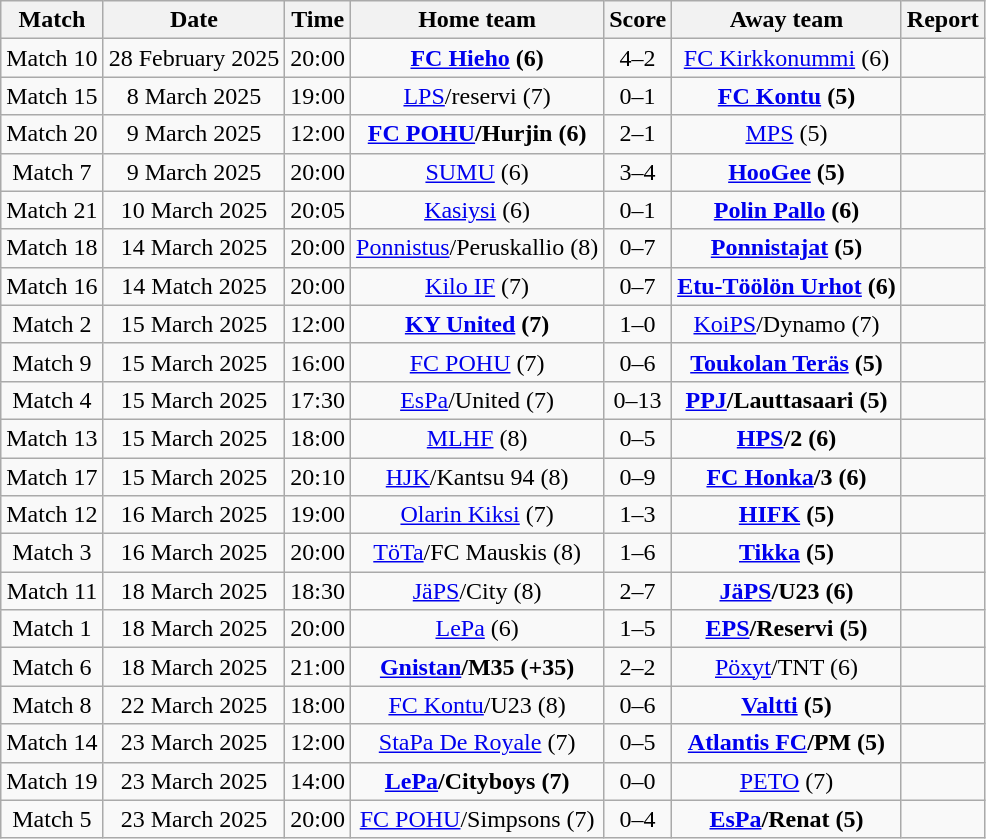<table class="wikitable" style="text-align:center">
<tr>
<th style= width="40px">Match</th>
<th style= width="40px">Date</th>
<th style= width="40px">Time</th>
<th style= width="150px">Home team</th>
<th style= width="60px">Score</th>
<th style= width="150px">Away team</th>
<th style= width="30px">Report</th>
</tr>
<tr>
<td>Match 10</td>
<td>28 February 2025</td>
<td>20:00</td>
<td><strong><a href='#'>FC Hieho</a> (6)</strong></td>
<td>4–2</td>
<td><a href='#'>FC Kirkkonummi</a> (6)</td>
<td></td>
</tr>
<tr>
<td>Match 15</td>
<td>8 March 2025</td>
<td>19:00</td>
<td><a href='#'>LPS</a>/reservi (7)</td>
<td>0–1</td>
<td><strong><a href='#'>FC Kontu</a> (5)</strong></td>
<td></td>
</tr>
<tr>
<td>Match 20</td>
<td>9 March 2025</td>
<td>12:00</td>
<td><strong><a href='#'>FC POHU</a>/Hurjin (6)</strong></td>
<td>2–1</td>
<td><a href='#'>MPS</a> (5)</td>
<td></td>
</tr>
<tr>
<td>Match 7</td>
<td>9 March 2025</td>
<td>20:00</td>
<td><a href='#'>SUMU</a> (6)</td>
<td>3–4</td>
<td><strong><a href='#'>HooGee</a> (5)</strong></td>
<td></td>
</tr>
<tr>
<td>Match 21</td>
<td>10 March 2025</td>
<td>20:05</td>
<td><a href='#'>Kasiysi</a> (6)</td>
<td>0–1</td>
<td><strong><a href='#'>Polin Pallo</a> (6)</strong></td>
<td></td>
</tr>
<tr>
<td>Match 18</td>
<td>14 March 2025</td>
<td>20:00</td>
<td><a href='#'>Ponnistus</a>/Peruskallio (8)</td>
<td>0–7</td>
<td><strong><a href='#'>Ponnistajat</a> (5)</strong></td>
<td></td>
</tr>
<tr>
<td>Match 16</td>
<td>14 Match 2025</td>
<td>20:00</td>
<td><a href='#'>Kilo IF</a> (7)</td>
<td>0–7</td>
<td><strong><a href='#'>Etu-Töölön Urhot</a> (6)</strong></td>
<td></td>
</tr>
<tr>
<td>Match 2</td>
<td>15 March 2025</td>
<td>12:00</td>
<td><strong><a href='#'>KY United</a> (7)</strong></td>
<td>1–0</td>
<td><a href='#'>KoiPS</a>/Dynamo (7)</td>
<td></td>
</tr>
<tr>
<td>Match 9</td>
<td>15 March 2025</td>
<td>16:00</td>
<td><a href='#'>FC POHU</a> (7)</td>
<td>0–6</td>
<td><strong><a href='#'>Toukolan Teräs</a> (5)</strong></td>
<td></td>
</tr>
<tr>
<td>Match 4</td>
<td>15 March 2025</td>
<td>17:30</td>
<td><a href='#'>EsPa</a>/United (7)</td>
<td>0–13</td>
<td><strong><a href='#'>PPJ</a>/Lauttasaari (5)</strong></td>
<td></td>
</tr>
<tr>
<td>Match 13</td>
<td>15 March 2025</td>
<td>18:00</td>
<td><a href='#'>MLHF</a> (8)</td>
<td>0–5</td>
<td><strong><a href='#'>HPS</a>/2 (6)</strong></td>
<td></td>
</tr>
<tr>
<td>Match 17</td>
<td>15 March 2025</td>
<td>20:10</td>
<td><a href='#'>HJK</a>/Kantsu 94 (8)</td>
<td>0–9</td>
<td><strong><a href='#'>FC Honka</a>/3 (6)</strong></td>
<td></td>
</tr>
<tr>
<td>Match 12</td>
<td>16 March 2025</td>
<td>19:00</td>
<td><a href='#'>Olarin Kiksi</a> (7)</td>
<td>1–3</td>
<td><strong><a href='#'>HIFK</a> (5)</strong></td>
<td></td>
</tr>
<tr>
<td>Match 3</td>
<td>16 March 2025</td>
<td>20:00</td>
<td><a href='#'>TöTa</a>/FC Mauskis (8)</td>
<td>1–6</td>
<td><strong><a href='#'>Tikka</a> (5)</strong></td>
<td></td>
</tr>
<tr>
<td>Match 11</td>
<td>18 March 2025</td>
<td>18:30</td>
<td><a href='#'>JäPS</a>/City (8)</td>
<td>2–7</td>
<td><strong><a href='#'>JäPS</a>/U23 (6)</strong></td>
<td></td>
</tr>
<tr>
<td>Match 1</td>
<td>18 March 2025</td>
<td>20:00</td>
<td><a href='#'>LePa</a> (6)</td>
<td>1–5</td>
<td><strong><a href='#'>EPS</a>/Reservi (5)</strong></td>
<td></td>
</tr>
<tr>
<td>Match 6</td>
<td>18 March 2025</td>
<td>21:00</td>
<td><strong><a href='#'>Gnistan</a>/M35 (+35)</strong></td>
<td>2–2 </td>
<td><a href='#'>Pöxyt</a>/TNT (6)</td>
<td></td>
</tr>
<tr>
<td>Match 8</td>
<td>22 March 2025</td>
<td>18:00</td>
<td><a href='#'>FC Kontu</a>/U23 (8)</td>
<td>0–6</td>
<td><strong><a href='#'>Valtti</a> (5)</strong></td>
<td></td>
</tr>
<tr>
<td>Match 14</td>
<td>23 March 2025</td>
<td>12:00</td>
<td><a href='#'>StaPa De Royale</a> (7)</td>
<td>0–5</td>
<td><strong><a href='#'>Atlantis FC</a>/PM (5)</strong></td>
<td></td>
</tr>
<tr>
<td>Match 19</td>
<td>23 March 2025</td>
<td>14:00</td>
<td><strong><a href='#'>LePa</a>/Cityboys (7)</strong></td>
<td>0–0 </td>
<td><a href='#'>PETO</a> (7)</td>
<td></td>
</tr>
<tr>
<td>Match 5</td>
<td>23 March 2025</td>
<td>20:00</td>
<td><a href='#'>FC POHU</a>/Simpsons (7)</td>
<td>0–4</td>
<td><strong><a href='#'>EsPa</a>/Renat (5)</strong></td>
<td></td>
</tr>
</table>
